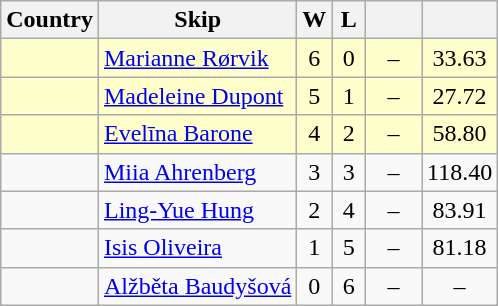<table class=wikitable style="text-align:center;">
<tr>
<th>Country</th>
<th>Skip</th>
<th width=15>W</th>
<th width=15>L</th>
<th width=30></th>
<th width=20></th>
</tr>
<tr bgcolor=#ffffcc>
<td style="text-align:left;"></td>
<td style="text-align:left;"><a href='#'>Marianne Rørvik</a></td>
<td>6</td>
<td>0</td>
<td>–</td>
<td>33.63</td>
</tr>
<tr bgcolor=#ffffcc>
<td style="text-align:left;"></td>
<td style="text-align:left;"><a href='#'>Madeleine Dupont</a></td>
<td>5</td>
<td>1</td>
<td>–</td>
<td>27.72</td>
</tr>
<tr bgcolor=#ffffcc>
<td style="text-align:left;"></td>
<td style="text-align:left;"><a href='#'>Evelīna Barone</a></td>
<td>4</td>
<td>2</td>
<td>–</td>
<td>58.80</td>
</tr>
<tr>
<td style="text-align:left;"></td>
<td style="text-align:left;"><a href='#'>Miia Ahrenberg</a></td>
<td>3</td>
<td>3</td>
<td>–</td>
<td>118.40</td>
</tr>
<tr>
<td style="text-align:left;"></td>
<td style="text-align:left;"><a href='#'>Ling-Yue Hung</a></td>
<td>2</td>
<td>4</td>
<td>–</td>
<td>83.91</td>
</tr>
<tr>
<td style="text-align:left;"></td>
<td style="text-align:left;"><a href='#'>Isis Oliveira</a></td>
<td>1</td>
<td>5</td>
<td>–</td>
<td>81.18</td>
</tr>
<tr>
<td style="text-align:left;"></td>
<td style="text-align:left;"><a href='#'>Alžběta Baudyšová</a></td>
<td>0</td>
<td>6</td>
<td>–</td>
<td>–</td>
</tr>
</table>
